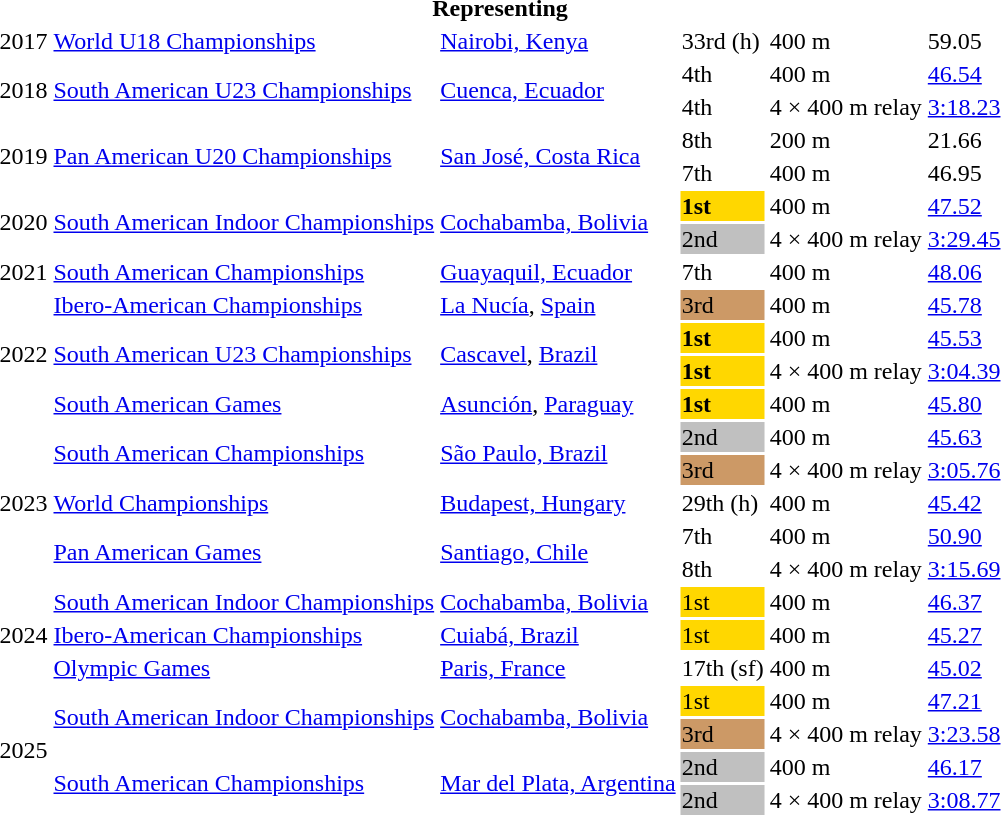<table>
<tr>
<th colspan="6">Representing </th>
</tr>
<tr>
<td>2017</td>
<td><a href='#'>World U18 Championships</a></td>
<td><a href='#'>Nairobi, Kenya</a></td>
<td>33rd (h)</td>
<td>400 m</td>
<td>59.05</td>
</tr>
<tr>
<td rowspan=2>2018</td>
<td rowspan=2><a href='#'>South American U23 Championships</a></td>
<td rowspan=2><a href='#'>Cuenca, Ecuador</a></td>
<td>4th</td>
<td>400 m</td>
<td><a href='#'>46.54</a></td>
</tr>
<tr>
<td>4th</td>
<td>4 × 400 m relay</td>
<td><a href='#'>3:18.23</a></td>
</tr>
<tr>
<td rowspan=2>2019</td>
<td rowspan=2><a href='#'>Pan American U20 Championships</a></td>
<td rowspan=2><a href='#'>San José, Costa Rica</a></td>
<td>8th</td>
<td>200 m</td>
<td>21.66</td>
</tr>
<tr>
<td>7th</td>
<td>400 m</td>
<td>46.95</td>
</tr>
<tr>
<td rowspan=2>2020</td>
<td rowspan=2><a href='#'>South American Indoor Championships</a></td>
<td rowspan=2><a href='#'>Cochabamba, Bolivia</a></td>
<td bgcolor=gold><strong>1st</strong></td>
<td>400 m</td>
<td><a href='#'>47.52</a></td>
</tr>
<tr>
<td bgcolor=silver>2nd</td>
<td>4 × 400 m relay</td>
<td><a href='#'>3:29.45</a></td>
</tr>
<tr>
<td>2021</td>
<td><a href='#'>South American Championships</a></td>
<td><a href='#'>Guayaquil, Ecuador</a></td>
<td>7th</td>
<td>400 m</td>
<td><a href='#'>48.06</a></td>
</tr>
<tr>
<td rowspan=4>2022</td>
<td><a href='#'>Ibero-American Championships</a></td>
<td><a href='#'>La Nucía</a>, <a href='#'>Spain</a></td>
<td bgcolor=cc9966>3rd</td>
<td>400 m</td>
<td><a href='#'>45.78</a></td>
</tr>
<tr>
<td rowspan=2><a href='#'>South American U23 Championships</a></td>
<td rowspan=2><a href='#'>Cascavel</a>, <a href='#'>Brazil</a></td>
<td bgcolor=gold><strong>1st</strong></td>
<td>400 m</td>
<td><a href='#'>45.53</a></td>
</tr>
<tr>
<td bgcolor=gold><strong>1st</strong></td>
<td>4 × 400 m relay</td>
<td><a href='#'>3:04.39</a></td>
</tr>
<tr>
<td><a href='#'>South American Games</a></td>
<td><a href='#'>Asunción</a>, <a href='#'>Paraguay</a></td>
<td bgcolor=gold><strong>1st</strong></td>
<td>400 m</td>
<td><a href='#'>45.80</a></td>
</tr>
<tr>
<td rowspan=5>2023</td>
<td rowspan=2><a href='#'>South American Championships</a></td>
<td rowspan=2><a href='#'>São Paulo, Brazil</a></td>
<td bgcolor=silver>2nd</td>
<td>400 m</td>
<td><a href='#'>45.63</a></td>
</tr>
<tr>
<td bgcolor=cc9966>3rd</td>
<td>4 × 400 m relay</td>
<td><a href='#'>3:05.76</a></td>
</tr>
<tr>
<td><a href='#'>World Championships</a></td>
<td><a href='#'>Budapest, Hungary</a></td>
<td>29th (h)</td>
<td>400 m</td>
<td><a href='#'>45.42</a></td>
</tr>
<tr>
<td rowspan=2><a href='#'>Pan American Games</a></td>
<td rowspan=2><a href='#'>Santiago, Chile</a></td>
<td>7th</td>
<td>400 m</td>
<td><a href='#'>50.90</a></td>
</tr>
<tr>
<td>8th</td>
<td>4 × 400 m relay</td>
<td><a href='#'>3:15.69</a></td>
</tr>
<tr>
<td rowspan=3>2024</td>
<td><a href='#'>South American Indoor Championships</a></td>
<td><a href='#'>Cochabamba, Bolivia</a></td>
<td bgcolor=gold>1st</td>
<td>400 m</td>
<td><a href='#'>46.37</a></td>
</tr>
<tr>
<td><a href='#'>Ibero-American Championships</a></td>
<td><a href='#'>Cuiabá, Brazil</a></td>
<td bgcolor=gold>1st</td>
<td>400 m</td>
<td><a href='#'>45.27</a></td>
</tr>
<tr>
<td><a href='#'>Olympic Games</a></td>
<td><a href='#'>Paris, France</a></td>
<td>17th (sf)</td>
<td>400 m</td>
<td><a href='#'>45.02</a></td>
</tr>
<tr>
<td rowspan=4>2025</td>
<td rowspan=2><a href='#'>South American Indoor Championships</a></td>
<td rowspan=2><a href='#'>Cochabamba, Bolivia</a></td>
<td bgcolor=gold>1st</td>
<td>400 m</td>
<td><a href='#'>47.21</a></td>
</tr>
<tr>
<td bgcolor=cc9966>3rd</td>
<td>4 × 400 m relay</td>
<td><a href='#'>3:23.58</a></td>
</tr>
<tr>
<td rowspan=2><a href='#'>South American Championships</a></td>
<td rowspan=2><a href='#'>Mar del Plata, Argentina</a></td>
<td bgcolor=silver>2nd</td>
<td>400 m</td>
<td><a href='#'>46.17</a></td>
</tr>
<tr>
<td bgcolor=silver>2nd</td>
<td>4 × 400 m relay</td>
<td><a href='#'>3:08.77</a></td>
</tr>
</table>
